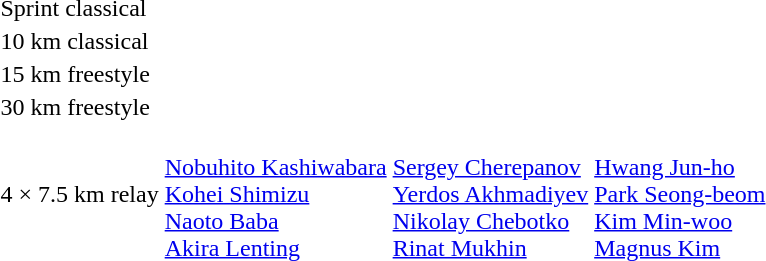<table>
<tr>
<td>Sprint classical<br></td>
<td></td>
<td></td>
<td></td>
</tr>
<tr>
<td>10 km classical<br></td>
<td></td>
<td></td>
<td></td>
</tr>
<tr>
<td>15 km freestyle<br></td>
<td></td>
<td></td>
<td></td>
</tr>
<tr>
<td>30 km freestyle<br></td>
<td></td>
<td></td>
<td></td>
</tr>
<tr>
<td>4 × 7.5 km relay<br></td>
<td><br><a href='#'>Nobuhito Kashiwabara</a><br><a href='#'>Kohei Shimizu</a><br><a href='#'>Naoto Baba</a><br><a href='#'>Akira Lenting</a></td>
<td><br><a href='#'>Sergey Cherepanov</a><br><a href='#'>Yerdos Akhmadiyev</a><br><a href='#'>Nikolay Chebotko</a><br><a href='#'>Rinat Mukhin</a></td>
<td><br><a href='#'>Hwang Jun-ho</a><br><a href='#'>Park Seong-beom</a><br><a href='#'>Kim Min-woo</a><br><a href='#'>Magnus Kim</a></td>
</tr>
</table>
